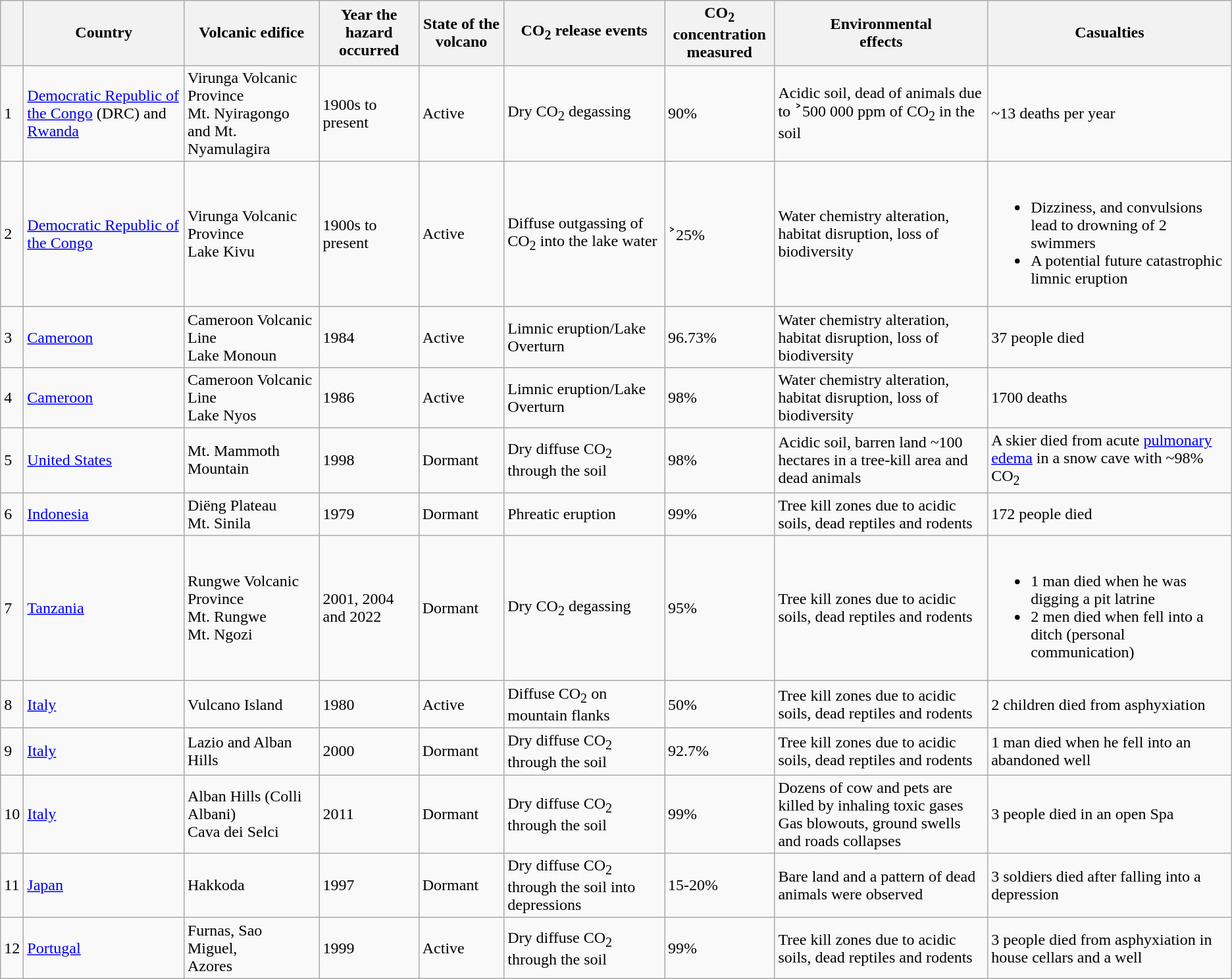<table class="wikitable">
<tr>
<th></th>
<th>Country</th>
<th>Volcanic edifice</th>
<th>Year the hazard occurred</th>
<th>State of the volcano</th>
<th>CO<sub>2</sub> release events</th>
<th>CO<sub>2</sub> concentration<br>measured</th>
<th>Environmental<br>effects</th>
<th>Casualties</th>
</tr>
<tr>
<td>1</td>
<td><a href='#'>Democratic Republic of the Congo</a> (DRC) and <a href='#'>Rwanda</a></td>
<td>Virunga Volcanic Province<br>Mt. Nyiragongo and Mt. Nyamulagira</td>
<td>1900s to present</td>
<td>Active</td>
<td>Dry CO<sub>2</sub> degassing</td>
<td>90%</td>
<td>Acidic soil, dead of animals due to ˃500 000 ppm of CO<sub>2</sub> in the soil</td>
<td>~13 deaths per year</td>
</tr>
<tr>
<td>2</td>
<td><a href='#'>Democratic Republic of the Congo</a></td>
<td>Virunga Volcanic Province<br>Lake Kivu</td>
<td>1900s to present</td>
<td>Active</td>
<td>Diffuse outgassing of CO<sub>2</sub> into the lake water</td>
<td>˃25%</td>
<td>Water chemistry alteration, habitat disruption, loss of biodiversity</td>
<td><br><ul><li>Dizziness, and convulsions lead to drowning of 2 swimmers</li><li>A potential future catastrophic limnic eruption</li></ul></td>
</tr>
<tr>
<td>3</td>
<td><a href='#'>Cameroon</a></td>
<td>Cameroon Volcanic Line<br>Lake Monoun</td>
<td>1984</td>
<td>Active</td>
<td>Limnic eruption/Lake Overturn</td>
<td>96.73%</td>
<td>Water chemistry alteration, habitat disruption, loss of biodiversity</td>
<td>37 people died</td>
</tr>
<tr>
<td>4</td>
<td><a href='#'>Cameroon</a></td>
<td>Cameroon Volcanic Line<br>Lake Nyos</td>
<td>1986</td>
<td>Active</td>
<td>Limnic eruption/Lake Overturn</td>
<td>98%</td>
<td>Water chemistry alteration, habitat disruption, loss of biodiversity</td>
<td>1700 deaths</td>
</tr>
<tr>
<td>5</td>
<td><a href='#'>United States</a></td>
<td>Mt. Mammoth Mountain</td>
<td>1998</td>
<td>Dormant</td>
<td>Dry diffuse CO<sub>2</sub> through the soil</td>
<td>98%</td>
<td>Acidic soil, barren land ~100 hectares in a tree-kill area and dead animals</td>
<td>A skier died from acute <a href='#'>pulmonary edema</a> in a snow cave with ~98% CO<sub>2</sub></td>
</tr>
<tr>
<td>6</td>
<td><a href='#'>Indonesia</a></td>
<td>Diëng Plateau<br>Mt. Sinila</td>
<td>1979</td>
<td>Dormant</td>
<td>Phreatic eruption</td>
<td>99%</td>
<td>Tree kill zones due to acidic soils, dead reptiles and rodents</td>
<td>172 people died</td>
</tr>
<tr>
<td>7</td>
<td><a href='#'>Tanzania</a></td>
<td>Rungwe Volcanic Province<br>Mt. Rungwe<br>Mt. Ngozi</td>
<td>2001, 2004 and 2022</td>
<td>Dormant</td>
<td>Dry CO<sub>2</sub> degassing</td>
<td>95%</td>
<td>Tree kill zones due to acidic soils, dead reptiles and rodents</td>
<td><br><ul><li>1 man died when he was digging a pit latrine</li><li>2 men died when fell into a ditch (personal communication)</li></ul></td>
</tr>
<tr>
<td>8</td>
<td><a href='#'>Italy</a></td>
<td>Vulcano Island</td>
<td>1980</td>
<td>Active</td>
<td>Diffuse CO<sub>2</sub> on mountain flanks</td>
<td>50%</td>
<td>Tree kill zones due to acidic soils, dead reptiles and rodents</td>
<td>2 children died from asphyxiation</td>
</tr>
<tr>
<td>9</td>
<td><a href='#'>Italy</a></td>
<td>Lazio and Alban Hills</td>
<td>2000</td>
<td>Dormant</td>
<td>Dry diffuse CO<sub>2</sub> through the soil</td>
<td>92.7%</td>
<td>Tree kill zones due to acidic soils, dead reptiles and rodents</td>
<td>1 man died when he fell into an abandoned well</td>
</tr>
<tr>
<td>10</td>
<td><a href='#'>Italy</a></td>
<td>Alban Hills (Colli Albani)<br>Cava dei Selci</td>
<td>2011</td>
<td>Dormant</td>
<td>Dry diffuse CO<sub>2</sub> through the soil</td>
<td>99%</td>
<td>Dozens of cow and pets are killed by inhaling toxic gases<br>Gas blowouts, ground swells and roads collapses</td>
<td>3 people died in an open Spa</td>
</tr>
<tr>
<td>11</td>
<td><a href='#'>Japan</a></td>
<td>Hakkoda</td>
<td>1997</td>
<td>Dormant</td>
<td>Dry diffuse CO<sub>2</sub> through the soil into depressions</td>
<td>15-20%</td>
<td>Bare land and a pattern of dead animals were observed</td>
<td>3 soldiers died after falling into a depression</td>
</tr>
<tr>
<td>12</td>
<td><a href='#'>Portugal</a></td>
<td>Furnas, Sao Miguel,<br>Azores</td>
<td>1999</td>
<td>Active</td>
<td>Dry diffuse CO<sub>2</sub> through the soil</td>
<td>99%</td>
<td>Tree kill zones due to acidic soils, dead reptiles and rodents</td>
<td>3 people died from asphyxiation in house cellars and a well</td>
</tr>
</table>
